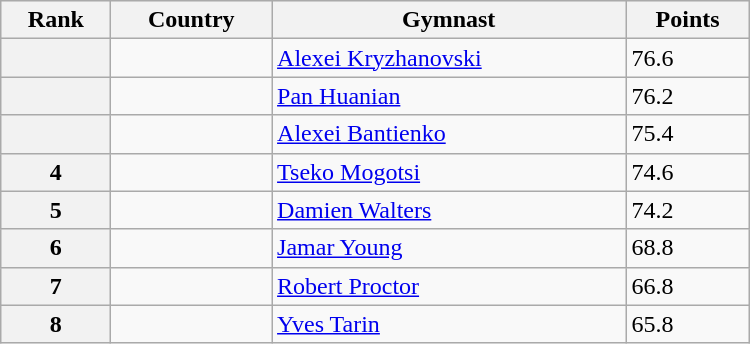<table class="wikitable" width=500>
<tr bgcolor="#efefef">
<th>Rank</th>
<th>Country</th>
<th>Gymnast</th>
<th>Points</th>
</tr>
<tr>
<th></th>
<td></td>
<td><a href='#'>Alexei Kryzhanovski</a></td>
<td>76.6</td>
</tr>
<tr>
<th></th>
<td></td>
<td><a href='#'>Pan Huanian</a></td>
<td>76.2</td>
</tr>
<tr>
<th></th>
<td></td>
<td><a href='#'>Alexei Bantienko</a></td>
<td>75.4</td>
</tr>
<tr>
<th>4</th>
<td></td>
<td><a href='#'>Tseko Mogotsi</a></td>
<td>74.6</td>
</tr>
<tr>
<th>5</th>
<td></td>
<td><a href='#'>Damien Walters</a></td>
<td>74.2</td>
</tr>
<tr>
<th>6</th>
<td></td>
<td><a href='#'>Jamar Young</a></td>
<td>68.8</td>
</tr>
<tr>
<th>7</th>
<td></td>
<td><a href='#'>Robert Proctor</a></td>
<td>66.8</td>
</tr>
<tr>
<th>8</th>
<td></td>
<td><a href='#'>Yves Tarin</a></td>
<td>65.8</td>
</tr>
</table>
